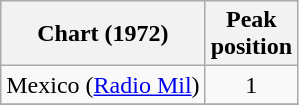<table class="wikitable sortable">
<tr>
<th>Chart (1972)</th>
<th>Peak<br>position</th>
</tr>
<tr>
<td>Mexico (<a href='#'>Radio Mil</a>)</td>
<td style="text-align:center;">1</td>
</tr>
<tr>
</tr>
</table>
